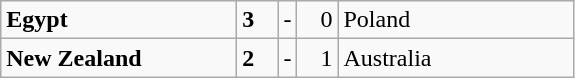<table class="wikitable">
<tr>
<td width=150> <strong>Egypt</strong></td>
<td style="width:20px; text-align:left;"><strong>3</strong></td>
<td>-</td>
<td style="width:20px; text-align:right;">0</td>
<td width=150> Poland</td>
</tr>
<tr>
<td> <strong>New Zealand</strong></td>
<td style="text-align:left;"><strong>2</strong></td>
<td>-</td>
<td style="text-align:right;">1</td>
<td> Australia</td>
</tr>
</table>
